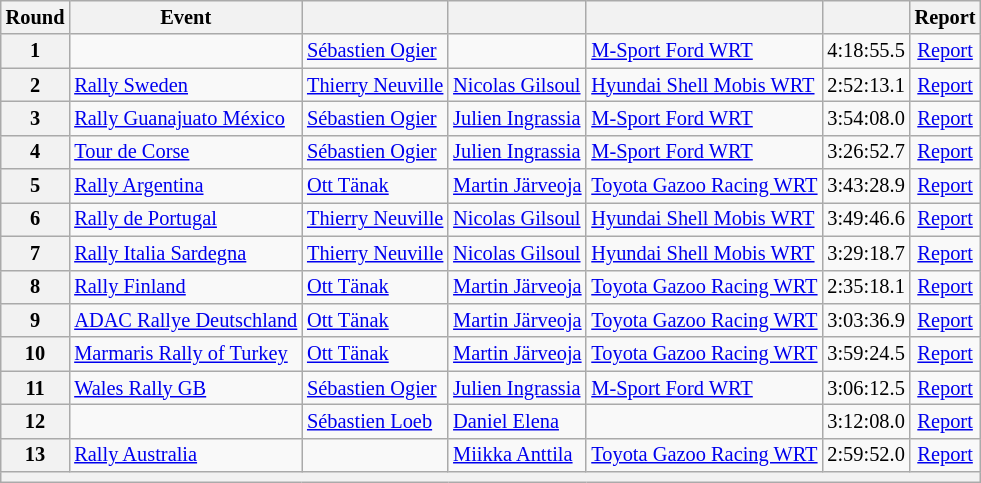<table class="wikitable" style="font-size: 85%;">
<tr>
<th>Round</th>
<th>Event</th>
<th></th>
<th></th>
<th></th>
<th></th>
<th>Report</th>
</tr>
<tr>
<th>1</th>
<td></td>
<td> <a href='#'>Sébastien Ogier</a></td>
<td></td>
<td> <a href='#'>M-Sport Ford WRT</a></td>
<td align="center">4:18:55.5</td>
<td align="center"><a href='#'>Report</a></td>
</tr>
<tr>
<th>2</th>
<td> <a href='#'>Rally Sweden</a></td>
<td> <a href='#'>Thierry Neuville</a></td>
<td> <a href='#'>Nicolas Gilsoul</a></td>
<td> <a href='#'>Hyundai Shell Mobis WRT</a></td>
<td align="center">2:52:13.1</td>
<td align="center"><a href='#'>Report</a></td>
</tr>
<tr>
<th>3</th>
<td> <a href='#'>Rally Guanajuato México</a></td>
<td> <a href='#'>Sébastien Ogier</a></td>
<td> <a href='#'>Julien Ingrassia</a></td>
<td> <a href='#'>M-Sport Ford WRT</a></td>
<td align="center">3:54:08.0</td>
<td align="center"><a href='#'>Report</a></td>
</tr>
<tr>
<th>4</th>
<td> <a href='#'>Tour de Corse</a></td>
<td> <a href='#'>Sébastien Ogier</a></td>
<td> <a href='#'>Julien Ingrassia</a></td>
<td> <a href='#'>M-Sport Ford WRT</a></td>
<td align="center">3:26:52.7</td>
<td align="center"><a href='#'>Report</a></td>
</tr>
<tr>
<th>5</th>
<td> <a href='#'>Rally Argentina</a></td>
<td> <a href='#'>Ott Tänak</a></td>
<td> <a href='#'>Martin Järveoja</a></td>
<td> <a href='#'>Toyota Gazoo Racing WRT</a></td>
<td align="center">3:43:28.9</td>
<td align="center"><a href='#'>Report</a></td>
</tr>
<tr>
<th>6</th>
<td> <a href='#'>Rally de Portugal</a></td>
<td> <a href='#'>Thierry Neuville</a></td>
<td> <a href='#'>Nicolas Gilsoul</a></td>
<td> <a href='#'>Hyundai Shell Mobis WRT</a></td>
<td align="center">3:49:46.6</td>
<td align="center"><a href='#'>Report</a></td>
</tr>
<tr>
<th>7</th>
<td> <a href='#'>Rally Italia Sardegna</a></td>
<td> <a href='#'>Thierry Neuville</a></td>
<td> <a href='#'>Nicolas Gilsoul</a></td>
<td> <a href='#'>Hyundai Shell Mobis WRT</a></td>
<td align="center">3:29:18.7</td>
<td align="center"><a href='#'>Report</a></td>
</tr>
<tr>
<th>8</th>
<td> <a href='#'>Rally Finland</a></td>
<td> <a href='#'>Ott Tänak</a></td>
<td> <a href='#'>Martin Järveoja</a></td>
<td> <a href='#'>Toyota Gazoo Racing WRT</a></td>
<td align="center">2:35:18.1</td>
<td align="center"><a href='#'>Report</a></td>
</tr>
<tr>
<th>9</th>
<td> <a href='#'>ADAC Rallye Deutschland</a></td>
<td> <a href='#'>Ott Tänak</a></td>
<td> <a href='#'>Martin Järveoja</a></td>
<td> <a href='#'>Toyota Gazoo Racing WRT</a></td>
<td align="center">3:03:36.9</td>
<td align="center"><a href='#'>Report</a></td>
</tr>
<tr>
<th>10</th>
<td> <a href='#'>Marmaris Rally of Turkey</a></td>
<td> <a href='#'>Ott Tänak</a></td>
<td> <a href='#'>Martin Järveoja</a></td>
<td> <a href='#'>Toyota Gazoo Racing WRT</a></td>
<td align="center">3:59:24.5</td>
<td align="center"><a href='#'>Report</a></td>
</tr>
<tr>
<th>11</th>
<td> <a href='#'>Wales Rally GB</a></td>
<td> <a href='#'>Sébastien Ogier</a></td>
<td> <a href='#'>Julien Ingrassia</a></td>
<td> <a href='#'>M-Sport Ford WRT</a></td>
<td align="center">3:06:12.5</td>
<td align="center"><a href='#'>Report</a></td>
</tr>
<tr>
<th>12</th>
<td></td>
<td> <a href='#'>Sébastien Loeb</a></td>
<td> <a href='#'>Daniel Elena</a></td>
<td></td>
<td align="center">3:12:08.0</td>
<td align="center"><a href='#'>Report</a></td>
</tr>
<tr>
<th>13</th>
<td> <a href='#'>Rally Australia</a></td>
<td></td>
<td> <a href='#'>Miikka Anttila</a></td>
<td> <a href='#'>Toyota Gazoo Racing WRT</a></td>
<td align="center">2:59:52.0</td>
<td align="center"><a href='#'>Report</a></td>
</tr>
<tr>
<th colspan="7"></th>
</tr>
</table>
